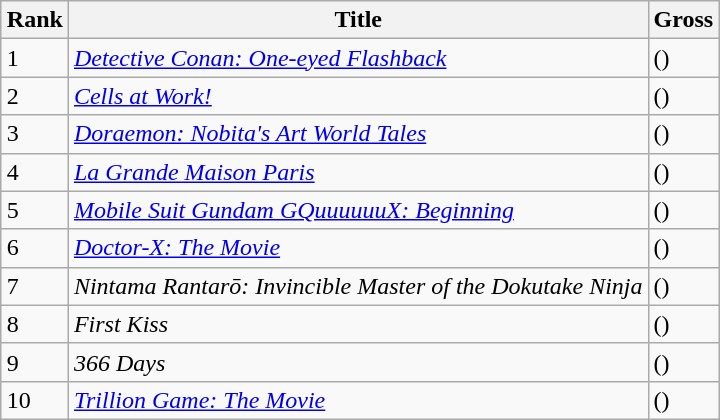<table class="wikitable sortable" style="margin:auto; margin:auto;">
<tr>
<th>Rank</th>
<th>Title</th>
<th>Gross</th>
</tr>
<tr>
<td>1</td>
<td><em><a href='#'>Detective Conan: One-eyed Flashback</a></em></td>
<td> ()</td>
</tr>
<tr>
<td>2</td>
<td><em><a href='#'>Cells at Work!</a></em></td>
<td> ()</td>
</tr>
<tr>
<td>3</td>
<td><em><a href='#'>Doraemon: Nobita's Art World Tales</a></em></td>
<td> ()</td>
</tr>
<tr>
<td>4</td>
<td><em><a href='#'>La Grande Maison Paris</a></em></td>
<td> ()</td>
</tr>
<tr>
<td>5</td>
<td><em><a href='#'>Mobile Suit Gundam GQuuuuuuX: Beginning</a></em></td>
<td> ()</td>
</tr>
<tr>
<td>6</td>
<td><em><a href='#'>Doctor-X: The Movie</a></em></td>
<td> ()</td>
</tr>
<tr>
<td>7</td>
<td><em>Nintama Rantarō: Invincible Master of the Dokutake Ninja</em></td>
<td> ()</td>
</tr>
<tr>
<td>8</td>
<td><em>First Kiss</em></td>
<td> ()</td>
</tr>
<tr>
<td>9</td>
<td><em>366 Days</em></td>
<td> ()</td>
</tr>
<tr>
<td>10</td>
<td><em><a href='#'>Trillion Game: The Movie</a></em></td>
<td> ()</td>
</tr>
</table>
